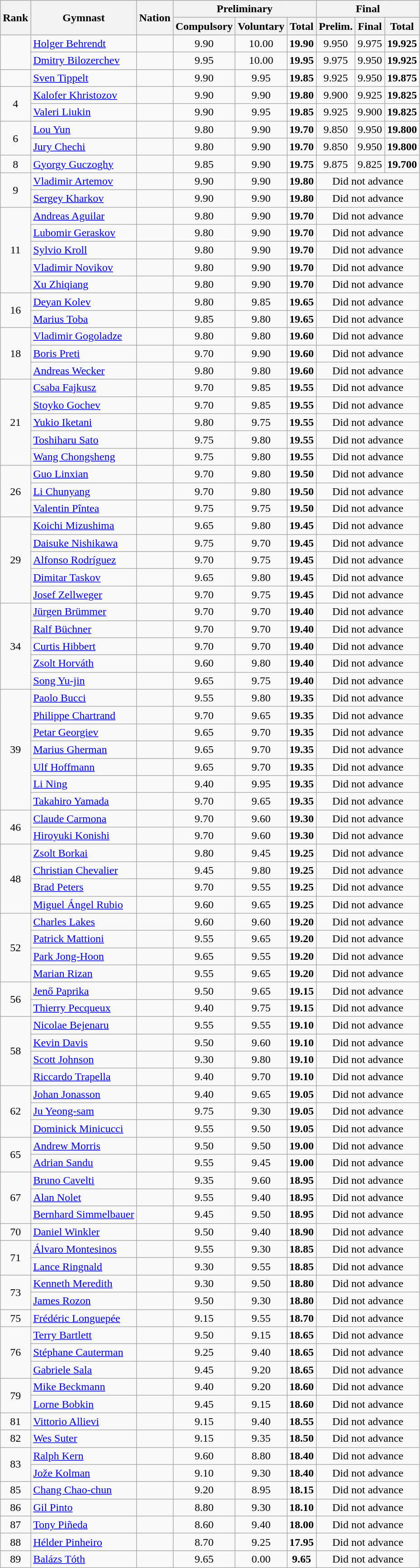<table class="wikitable sortable" style="text-align:center">
<tr>
<th rowspan=2>Rank</th>
<th rowspan=2>Gymnast</th>
<th rowspan=2>Nation</th>
<th colspan=3>Preliminary</th>
<th colspan=3>Final</th>
</tr>
<tr>
<th>Compulsory</th>
<th>Voluntary</th>
<th>Total</th>
<th> Prelim.</th>
<th>Final</th>
<th>Total</th>
</tr>
<tr>
<td rowspan=2></td>
<td align=left data-sort-value=Behrendt><a href='#'>Holger Behrendt</a></td>
<td align=left></td>
<td>9.90</td>
<td>10.00</td>
<td><strong>19.90</strong></td>
<td>9.950</td>
<td>9.975</td>
<td><strong>19.925</strong></td>
</tr>
<tr>
<td align=left data-sort-value=Bilozerchev><a href='#'>Dmitry Bilozerchev</a></td>
<td align=left></td>
<td>9.95</td>
<td>10.00</td>
<td><strong>19.95</strong></td>
<td>9.975</td>
<td>9.950</td>
<td><strong>19.925</strong></td>
</tr>
<tr>
<td></td>
<td align=left data-sort-value=Tippelt><a href='#'>Sven Tippelt</a></td>
<td align=left></td>
<td>9.90</td>
<td>9.95</td>
<td><strong>19.85</strong></td>
<td>9.925</td>
<td>9.950</td>
<td><strong>19.875</strong></td>
</tr>
<tr>
<td rowspan=2>4</td>
<td align=left data-sort-value=Khristozov><a href='#'>Kalofer Khristozov</a></td>
<td align=left></td>
<td>9.90</td>
<td>9.90</td>
<td><strong>19.80</strong></td>
<td>9.900</td>
<td>9.925</td>
<td><strong>19.825</strong></td>
</tr>
<tr>
<td align=left data-sort-value=Liukin><a href='#'>Valeri Liukin</a></td>
<td align=left></td>
<td>9.90</td>
<td>9.95</td>
<td><strong>19.85</strong></td>
<td>9.925</td>
<td>9.900</td>
<td><strong>19.825</strong></td>
</tr>
<tr>
<td rowspan=2>6</td>
<td align=left data-sort-value=Lou><a href='#'>Lou Yun</a></td>
<td align=left></td>
<td>9.80</td>
<td>9.90</td>
<td><strong>19.70</strong></td>
<td>9.850</td>
<td>9.950</td>
<td><strong>19.800</strong></td>
</tr>
<tr>
<td align=left data-sort-value=Chechi><a href='#'>Jury Chechi</a></td>
<td align=left></td>
<td>9.80</td>
<td>9.90</td>
<td><strong>19.70</strong></td>
<td>9.850</td>
<td>9.950</td>
<td><strong>19.800</strong></td>
</tr>
<tr>
<td>8</td>
<td align=left data-sort-value=Guczoghy><a href='#'>Gyorgy Guczoghy</a></td>
<td align=left></td>
<td>9.85</td>
<td>9.90</td>
<td><strong>19.75</strong></td>
<td>9.875</td>
<td>9.825</td>
<td><strong>19.700</strong></td>
</tr>
<tr>
<td rowspan=2>9</td>
<td align=left data-sort-value=Artemov><a href='#'>Vladimir Artemov</a></td>
<td align=left></td>
<td>9.90</td>
<td>9.90</td>
<td><strong>19.80</strong></td>
<td colspan=3 data-sort-value=0.00>Did not advance</td>
</tr>
<tr>
<td align=left data-sort-value=Kharkov><a href='#'>Sergey Kharkov</a></td>
<td align=left></td>
<td>9.90</td>
<td>9.90</td>
<td><strong>19.80</strong></td>
<td colspan=3 data-sort-value=0.00>Did not advance</td>
</tr>
<tr>
<td rowspan=5>11</td>
<td align=left data-sort-value=Aguilar><a href='#'>Andreas Aguilar</a></td>
<td align=left></td>
<td>9.80</td>
<td>9.90</td>
<td><strong>19.70</strong></td>
<td colspan=3 data-sort-value=0.00>Did not advance</td>
</tr>
<tr>
<td align=left data-sort-value=Geraskov><a href='#'>Lubomir Geraskov</a></td>
<td align=left></td>
<td>9.80</td>
<td>9.90</td>
<td><strong>19.70</strong></td>
<td colspan=3 data-sort-value=0.00>Did not advance</td>
</tr>
<tr>
<td align=left data-sort-value=Kroll><a href='#'>Sylvio Kroll</a></td>
<td align=left></td>
<td>9.80</td>
<td>9.90</td>
<td><strong>19.70</strong></td>
<td colspan=3 data-sort-value=0.00>Did not advance</td>
</tr>
<tr>
<td align=left data-sort-value=Novikov><a href='#'>Vladimir Novikov</a></td>
<td align=left></td>
<td>9.80</td>
<td>9.90</td>
<td><strong>19.70</strong></td>
<td colspan=3 data-sort-value=0.00>Did not advance</td>
</tr>
<tr>
<td align=left data-sort-value=Xu><a href='#'>Xu Zhiqiang</a></td>
<td align=left></td>
<td>9.80</td>
<td>9.90</td>
<td><strong>19.70</strong></td>
<td colspan=3 data-sort-value=0.00>Did not advance</td>
</tr>
<tr>
<td rowspan=2>16</td>
<td align=left data-sort-value=Kolev><a href='#'>Deyan Kolev</a></td>
<td align=left></td>
<td>9.80</td>
<td>9.85</td>
<td><strong>19.65</strong></td>
<td colspan=3 data-sort-value=0.00>Did not advance</td>
</tr>
<tr>
<td align=left data-sort-value=Toba><a href='#'>Marius Toba</a></td>
<td align=left></td>
<td>9.85</td>
<td>9.80</td>
<td><strong>19.65</strong></td>
<td colspan=3 data-sort-value=0.00>Did not advance</td>
</tr>
<tr>
<td rowspan=3>18</td>
<td align=left data-sort-value=Gogoladze><a href='#'>Vladimir Gogoladze</a></td>
<td align=left></td>
<td>9.80</td>
<td>9.80</td>
<td><strong>19.60</strong></td>
<td colspan=3 data-sort-value=0.00>Did not advance</td>
</tr>
<tr>
<td align=left data-sort-value=Preti><a href='#'>Boris Preti</a></td>
<td align=left></td>
<td>9.70</td>
<td>9.90</td>
<td><strong>19.60</strong></td>
<td colspan=3 data-sort-value=0.00>Did not advance</td>
</tr>
<tr>
<td align=left data-sort-value=Wecker><a href='#'>Andreas Wecker</a></td>
<td align=left></td>
<td>9.80</td>
<td>9.80</td>
<td><strong>19.60</strong></td>
<td colspan=3 data-sort-value=0.00>Did not advance</td>
</tr>
<tr>
<td rowspan=5>21</td>
<td align=left data-sort-value=Fajkusz><a href='#'>Csaba Fajkusz</a></td>
<td align=left></td>
<td>9.70</td>
<td>9.85</td>
<td><strong>19.55</strong></td>
<td colspan=3 data-sort-value=0.00>Did not advance</td>
</tr>
<tr>
<td align=left data-sort-value=Gochev><a href='#'>Stoyko Gochev</a></td>
<td align=left></td>
<td>9.70</td>
<td>9.85</td>
<td><strong>19.55</strong></td>
<td colspan=3 data-sort-value=0.00>Did not advance</td>
</tr>
<tr>
<td align=left data-sort-value=Iketani><a href='#'>Yukio Iketani</a></td>
<td align=left></td>
<td>9.80</td>
<td>9.75</td>
<td><strong>19.55</strong></td>
<td colspan=3 data-sort-value=0.00>Did not advance</td>
</tr>
<tr>
<td align=left data-sort-value=Sato><a href='#'>Toshiharu Sato</a></td>
<td align=left></td>
<td>9.75</td>
<td>9.80</td>
<td><strong>19.55</strong></td>
<td colspan=3 data-sort-value=0.00>Did not advance</td>
</tr>
<tr>
<td align=left data-sort-value=Wang><a href='#'>Wang Chongsheng</a></td>
<td align=left></td>
<td>9.75</td>
<td>9.80</td>
<td><strong>19.55</strong></td>
<td colspan=3 data-sort-value=0.00>Did not advance</td>
</tr>
<tr>
<td rowspan=3>26</td>
<td align=left data-sort-value=Guo><a href='#'>Guo Linxian</a></td>
<td align=left></td>
<td>9.70</td>
<td>9.80</td>
<td><strong>19.50</strong></td>
<td colspan=3 data-sort-value=0.00>Did not advance</td>
</tr>
<tr>
<td align=left data-sort-value=Li><a href='#'>Li Chunyang</a></td>
<td align=left></td>
<td>9.70</td>
<td>9.80</td>
<td><strong>19.50</strong></td>
<td colspan=3 data-sort-value=0.00>Did not advance</td>
</tr>
<tr>
<td align=left data-sort-value=Pîntea><a href='#'>Valentin Pîntea</a></td>
<td align=left></td>
<td>9.75</td>
<td>9.75</td>
<td><strong>19.50</strong></td>
<td colspan=3 data-sort-value=0.00>Did not advance</td>
</tr>
<tr>
<td rowspan=5>29</td>
<td align=left data-sort-value=Mizushima><a href='#'>Koichi Mizushima</a></td>
<td align=left></td>
<td>9.65</td>
<td>9.80</td>
<td><strong>19.45</strong></td>
<td colspan=3 data-sort-value=0.00>Did not advance</td>
</tr>
<tr>
<td align=left data-sort-value=Nishikawa><a href='#'>Daisuke Nishikawa</a></td>
<td align=left></td>
<td>9.75</td>
<td>9.70</td>
<td><strong>19.45</strong></td>
<td colspan=3 data-sort-value=0.00>Did not advance</td>
</tr>
<tr>
<td align=left data-sort-value=Rodríguez><a href='#'>Alfonso Rodríguez</a></td>
<td align=left></td>
<td>9.70</td>
<td>9.75</td>
<td><strong>19.45</strong></td>
<td colspan=3 data-sort-value=0.00>Did not advance</td>
</tr>
<tr>
<td align=left data-sort-value=Taskov><a href='#'>Dimitar Taskov</a></td>
<td align=left></td>
<td>9.65</td>
<td>9.80</td>
<td><strong>19.45</strong></td>
<td colspan=3 data-sort-value=0.00>Did not advance</td>
</tr>
<tr>
<td align=left data-sort-value=Zellweger><a href='#'>Josef Zellweger</a></td>
<td align=left></td>
<td>9.70</td>
<td>9.75</td>
<td><strong>19.45</strong></td>
<td colspan=3 data-sort-value=0.00>Did not advance</td>
</tr>
<tr>
<td rowspan=5>34</td>
<td align=left data-sort-value=Brümmer><a href='#'>Jürgen Brümmer</a></td>
<td align=left></td>
<td>9.70</td>
<td>9.70</td>
<td><strong>19.40</strong></td>
<td colspan=3 data-sort-value=0.00>Did not advance</td>
</tr>
<tr>
<td align=left data-sort-value=Büchner><a href='#'>Ralf Büchner</a></td>
<td align=left></td>
<td>9.70</td>
<td>9.70</td>
<td><strong>19.40</strong></td>
<td colspan=3 data-sort-value=0.00>Did not advance</td>
</tr>
<tr>
<td align=left data-sort-value=Hibbert><a href='#'>Curtis Hibbert</a></td>
<td align=left></td>
<td>9.70</td>
<td>9.70</td>
<td><strong>19.40</strong></td>
<td colspan=3 data-sort-value=0.00>Did not advance</td>
</tr>
<tr>
<td align=left data-sort-value=Horváth><a href='#'>Zsolt Horváth</a></td>
<td align=left></td>
<td>9.60</td>
<td>9.80</td>
<td><strong>19.40</strong></td>
<td colspan=3 data-sort-value=0.00>Did not advance</td>
</tr>
<tr>
<td align=left data-sort-value=Song><a href='#'>Song Yu-jin</a></td>
<td align=left></td>
<td>9.65</td>
<td>9.75</td>
<td><strong>19.40</strong></td>
<td colspan=3 data-sort-value=0.00>Did not advance</td>
</tr>
<tr>
<td rowspan=7>39</td>
<td align=left data-sort-value=Bucci><a href='#'>Paolo Bucci</a></td>
<td align=left></td>
<td>9.55</td>
<td>9.80</td>
<td><strong>19.35</strong></td>
<td colspan=3 data-sort-value=0.00>Did not advance</td>
</tr>
<tr>
<td align=left data-sort-value=Chartrand><a href='#'>Philippe Chartrand</a></td>
<td align=left></td>
<td>9.70</td>
<td>9.65</td>
<td><strong>19.35</strong></td>
<td colspan=3 data-sort-value=0.00>Did not advance</td>
</tr>
<tr>
<td align=left data-sort-value=Georgiev><a href='#'>Petar Georgiev</a></td>
<td align=left></td>
<td>9.65</td>
<td>9.70</td>
<td><strong>19.35</strong></td>
<td colspan=3 data-sort-value=0.00>Did not advance</td>
</tr>
<tr>
<td align=left data-sort-value=Gherman><a href='#'>Marius Gherman</a></td>
<td align=left></td>
<td>9.65</td>
<td>9.70</td>
<td><strong>19.35</strong></td>
<td colspan=3 data-sort-value=0.00>Did not advance</td>
</tr>
<tr>
<td align=left data-sort-value=Hoffmann><a href='#'>Ulf Hoffmann</a></td>
<td align=left></td>
<td>9.65</td>
<td>9.70</td>
<td><strong>19.35</strong></td>
<td colspan=3 data-sort-value=0.00>Did not advance</td>
</tr>
<tr>
<td align=left data-sort-value=Li><a href='#'>Li Ning</a></td>
<td align=left></td>
<td>9.40</td>
<td>9.95</td>
<td><strong>19.35</strong></td>
<td colspan=3 data-sort-value=0.00>Did not advance</td>
</tr>
<tr>
<td align=left data-sort-value=Yamada><a href='#'>Takahiro Yamada</a></td>
<td align=left></td>
<td>9.70</td>
<td>9.65</td>
<td><strong>19.35</strong></td>
<td colspan=3 data-sort-value=0.00>Did not advance</td>
</tr>
<tr>
<td rowspan=2>46</td>
<td align=left data-sort-value=Carmona><a href='#'>Claude Carmona</a></td>
<td align=left></td>
<td>9.70</td>
<td>9.60</td>
<td><strong>19.30</strong></td>
<td colspan=3 data-sort-value=0.00>Did not advance</td>
</tr>
<tr>
<td align=left data-sort-value=Konishi><a href='#'>Hiroyuki Konishi</a></td>
<td align=left></td>
<td>9.70</td>
<td>9.60</td>
<td><strong>19.30</strong></td>
<td colspan=3 data-sort-value=0.00>Did not advance</td>
</tr>
<tr>
<td rowspan=4>48</td>
<td align=left data-sort-value=Borkai><a href='#'>Zsolt Borkai</a></td>
<td align=left></td>
<td>9.80</td>
<td>9.45</td>
<td><strong>19.25</strong></td>
<td colspan=3 data-sort-value=0.00>Did not advance</td>
</tr>
<tr>
<td align=left data-sort-value=Chevalier><a href='#'>Christian Chevalier</a></td>
<td align=left></td>
<td>9.45</td>
<td>9.80</td>
<td><strong>19.25</strong></td>
<td colspan=3 data-sort-value=0.00>Did not advance</td>
</tr>
<tr>
<td align=left data-sort-value=Peters><a href='#'>Brad Peters</a></td>
<td align=left></td>
<td>9.70</td>
<td>9.55</td>
<td><strong>19.25</strong></td>
<td colspan=3 data-sort-value=0.00>Did not advance</td>
</tr>
<tr>
<td align=left data-sort-value=Rubio><a href='#'>Miguel Ángel Rubio</a></td>
<td align=left></td>
<td>9.60</td>
<td>9.65</td>
<td><strong>19.25</strong></td>
<td colspan=3 data-sort-value=0.00>Did not advance</td>
</tr>
<tr>
<td rowspan=4>52</td>
<td align=left data-sort-value=Lakes><a href='#'>Charles Lakes</a></td>
<td align=left></td>
<td>9.60</td>
<td>9.60</td>
<td><strong>19.20</strong></td>
<td colspan=3 data-sort-value=0.00>Did not advance</td>
</tr>
<tr>
<td align=left data-sort-value=Mattioni><a href='#'>Patrick Mattioni</a></td>
<td align=left></td>
<td>9.55</td>
<td>9.65</td>
<td><strong>19.20</strong></td>
<td colspan=3 data-sort-value=0.00>Did not advance</td>
</tr>
<tr>
<td align=left data-sort-value=Park><a href='#'>Park Jong-Hoon</a></td>
<td align=left></td>
<td>9.65</td>
<td>9.55</td>
<td><strong>19.20</strong></td>
<td colspan=3 data-sort-value=0.00>Did not advance</td>
</tr>
<tr>
<td align=left data-sort-value=Rizan><a href='#'>Marian Rizan</a></td>
<td align=left></td>
<td>9.55</td>
<td>9.65</td>
<td><strong>19.20</strong></td>
<td colspan=3 data-sort-value=0.00>Did not advance</td>
</tr>
<tr>
<td rowspan=2>56</td>
<td align=left data-sort-value=Paprika><a href='#'>Jenő Paprika</a></td>
<td align=left></td>
<td>9.50</td>
<td>9.65</td>
<td><strong>19.15</strong></td>
<td colspan=3 data-sort-value=0.00>Did not advance</td>
</tr>
<tr>
<td align=left data-sort-value=Pecqueux><a href='#'>Thierry Pecqueux</a></td>
<td align=left></td>
<td>9.40</td>
<td>9.75</td>
<td><strong>19.15</strong></td>
<td colspan=3 data-sort-value=0.00>Did not advance</td>
</tr>
<tr>
<td rowspan=4>58</td>
<td align=left data-sort-value=Bejenaru><a href='#'>Nicolae Bejenaru</a></td>
<td align=left></td>
<td>9.55</td>
<td>9.55</td>
<td><strong>19.10</strong></td>
<td colspan=3 data-sort-value=0.00>Did not advance</td>
</tr>
<tr>
<td align=left data-sort-value=Davis><a href='#'>Kevin Davis</a></td>
<td align=left></td>
<td>9.50</td>
<td>9.60</td>
<td><strong>19.10</strong></td>
<td colspan=3 data-sort-value=0.00>Did not advance</td>
</tr>
<tr>
<td align=left data-sort-value=Johnson><a href='#'>Scott Johnson</a></td>
<td align=left></td>
<td>9.30</td>
<td>9.80</td>
<td><strong>19.10</strong></td>
<td colspan=3 data-sort-value=0.00>Did not advance</td>
</tr>
<tr>
<td align=left data-sort-value=Trapella><a href='#'>Riccardo Trapella</a></td>
<td align=left></td>
<td>9.40</td>
<td>9.70</td>
<td><strong>19.10</strong></td>
<td colspan=3 data-sort-value=0.00>Did not advance</td>
</tr>
<tr>
<td rowspan=3>62</td>
<td align=left data-sort-value=Jonasson><a href='#'>Johan Jonasson</a></td>
<td align=left></td>
<td>9.40</td>
<td>9.65</td>
<td><strong>19.05</strong></td>
<td colspan=3 data-sort-value=0.00>Did not advance</td>
</tr>
<tr>
<td align=left data-sort-value=Ju><a href='#'>Ju Yeong-sam</a></td>
<td align=left></td>
<td>9.75</td>
<td>9.30</td>
<td><strong>19.05</strong></td>
<td colspan=3 data-sort-value=0.00>Did not advance</td>
</tr>
<tr>
<td align=left data-sort-value=Minicucci Jr.><a href='#'>Dominick Minicucci</a></td>
<td align=left></td>
<td>9.55</td>
<td>9.50</td>
<td><strong>19.05</strong></td>
<td colspan=3 data-sort-value=0.00>Did not advance</td>
</tr>
<tr>
<td rowspan=2>65</td>
<td align=left data-sort-value=Morris><a href='#'>Andrew Morris</a></td>
<td align=left></td>
<td>9.50</td>
<td>9.50</td>
<td><strong>19.00</strong></td>
<td colspan=3 data-sort-value=0.00>Did not advance</td>
</tr>
<tr>
<td align=left data-sort-value=Sandu><a href='#'>Adrian Sandu</a></td>
<td align=left></td>
<td>9.55</td>
<td>9.45</td>
<td><strong>19.00</strong></td>
<td colspan=3 data-sort-value=0.00>Did not advance</td>
</tr>
<tr>
<td rowspan=3>67</td>
<td align=left data-sort-value=Cavelti><a href='#'>Bruno Cavelti</a></td>
<td align=left></td>
<td>9.35</td>
<td>9.60</td>
<td><strong>18.95</strong></td>
<td colspan=3 data-sort-value=0.00>Did not advance</td>
</tr>
<tr>
<td align=left data-sort-value=Nolet><a href='#'>Alan Nolet</a></td>
<td align=left></td>
<td>9.55</td>
<td>9.40</td>
<td><strong>18.95</strong></td>
<td colspan=3 data-sort-value=0.00>Did not advance</td>
</tr>
<tr>
<td align=left data-sort-value=Simmelbauer><a href='#'>Bernhard Simmelbauer</a></td>
<td align=left></td>
<td>9.45</td>
<td>9.50</td>
<td><strong>18.95</strong></td>
<td colspan=3 data-sort-value=0.00>Did not advance</td>
</tr>
<tr>
<td>70</td>
<td align=left data-sort-value=Winkler><a href='#'>Daniel Winkler</a></td>
<td align=left></td>
<td>9.50</td>
<td>9.40</td>
<td><strong>18.90</strong></td>
<td colspan=3 data-sort-value=0.00>Did not advance</td>
</tr>
<tr>
<td rowspan=2>71</td>
<td align=left data-sort-value=Montesinos><a href='#'>Álvaro Montesinos</a></td>
<td align=left></td>
<td>9.55</td>
<td>9.30</td>
<td><strong>18.85</strong></td>
<td colspan=3 data-sort-value=0.00>Did not advance</td>
</tr>
<tr>
<td align=left data-sort-value=Ringnald><a href='#'>Lance Ringnald</a></td>
<td align=left></td>
<td>9.30</td>
<td>9.55</td>
<td><strong>18.85</strong></td>
<td colspan=3 data-sort-value=0.00>Did not advance</td>
</tr>
<tr>
<td rowspan=2>73</td>
<td align=left data-sort-value=Meredith><a href='#'>Kenneth Meredith</a></td>
<td align=left></td>
<td>9.30</td>
<td>9.50</td>
<td><strong>18.80</strong></td>
<td colspan=3 data-sort-value=0.00>Did not advance</td>
</tr>
<tr>
<td align=left data-sort-value=Rozon><a href='#'>James Rozon</a></td>
<td align=left></td>
<td>9.50</td>
<td>9.30</td>
<td><strong>18.80</strong></td>
<td colspan=3 data-sort-value=0.00>Did not advance</td>
</tr>
<tr>
<td>75</td>
<td align=left data-sort-value=Longuepée><a href='#'>Frédéric Longuepée</a></td>
<td align=left></td>
<td>9.15</td>
<td>9.55</td>
<td><strong>18.70</strong></td>
<td colspan=3 data-sort-value=0.00>Did not advance</td>
</tr>
<tr>
<td rowspan=3>76</td>
<td align=left data-sort-value=Bartlett><a href='#'>Terry Bartlett</a></td>
<td align=left></td>
<td>9.50</td>
<td>9.15</td>
<td><strong>18.65</strong></td>
<td colspan=3 data-sort-value=0.00>Did not advance</td>
</tr>
<tr>
<td align=left data-sort-value=Cauterman><a href='#'>Stéphane Cauterman</a></td>
<td align=left></td>
<td>9.25</td>
<td>9.40</td>
<td><strong>18.65</strong></td>
<td colspan=3 data-sort-value=0.00>Did not advance</td>
</tr>
<tr>
<td align=left data-sort-value=Sala><a href='#'>Gabriele Sala</a></td>
<td align=left></td>
<td>9.45</td>
<td>9.20</td>
<td><strong>18.65</strong></td>
<td colspan=3 data-sort-value=0.00>Did not advance</td>
</tr>
<tr>
<td rowspan=2>79</td>
<td align=left data-sort-value=Beckmann><a href='#'>Mike Beckmann</a></td>
<td align=left></td>
<td>9.40</td>
<td>9.20</td>
<td><strong>18.60</strong></td>
<td colspan=3 data-sort-value=0.00>Did not advance</td>
</tr>
<tr>
<td align=left data-sort-value=Bobkin><a href='#'>Lorne Bobkin</a></td>
<td align=left></td>
<td>9.45</td>
<td>9.15</td>
<td><strong>18.60</strong></td>
<td colspan=3 data-sort-value=0.00>Did not advance</td>
</tr>
<tr>
<td>81</td>
<td align=left data-sort-value=Allievi><a href='#'>Vittorio Allievi</a></td>
<td align=left></td>
<td>9.15</td>
<td>9.40</td>
<td><strong>18.55</strong></td>
<td colspan=3 data-sort-value=0.00>Did not advance</td>
</tr>
<tr>
<td>82</td>
<td align=left data-sort-value=Suter><a href='#'>Wes Suter</a></td>
<td align=left></td>
<td>9.15</td>
<td>9.35</td>
<td><strong>18.50</strong></td>
<td colspan=3 data-sort-value=0.00>Did not advance</td>
</tr>
<tr>
<td rowspan=2>83</td>
<td align=left data-sort-value=Kern><a href='#'>Ralph Kern</a></td>
<td align=left></td>
<td>9.60</td>
<td>8.80</td>
<td><strong>18.40</strong></td>
<td colspan=3 data-sort-value=0.00>Did not advance</td>
</tr>
<tr>
<td align=left data-sort-value=Kolman><a href='#'>Jože Kolman</a></td>
<td align=left></td>
<td>9.10</td>
<td>9.30</td>
<td><strong>18.40</strong></td>
<td colspan=3 data-sort-value=0.00>Did not advance</td>
</tr>
<tr>
<td>85</td>
<td align=left data-sort-value=Chang><a href='#'>Chang Chao-chun</a></td>
<td align=left></td>
<td>9.20</td>
<td>8.95</td>
<td><strong>18.15</strong></td>
<td colspan=3 data-sort-value=0.00>Did not advance</td>
</tr>
<tr>
<td>86</td>
<td align=left data-sort-value=Pinto><a href='#'>Gil Pinto</a></td>
<td align=left></td>
<td>8.80</td>
<td>9.30</td>
<td><strong>18.10</strong></td>
<td colspan=3 data-sort-value=0.00>Did not advance</td>
</tr>
<tr>
<td>87</td>
<td align=left data-sort-value=Piñeda><a href='#'>Tony Piñeda</a></td>
<td align=left></td>
<td>8.60</td>
<td>9.40</td>
<td><strong>18.00</strong></td>
<td colspan=3 data-sort-value=0.00>Did not advance</td>
</tr>
<tr>
<td>88</td>
<td align=left data-sort-value=Pinheiro><a href='#'>Hélder Pinheiro</a></td>
<td align=left></td>
<td>8.70</td>
<td>9.25</td>
<td><strong>17.95</strong></td>
<td colspan=3 data-sort-value=0.00>Did not advance</td>
</tr>
<tr>
<td>89</td>
<td align=left data-sort-value=Tóth><a href='#'>Balázs Tóth</a></td>
<td align=left></td>
<td>9.65</td>
<td>0.00</td>
<td><strong>9.65</strong></td>
<td colspan=3 data-sort-value=0.00>Did not advance</td>
</tr>
</table>
